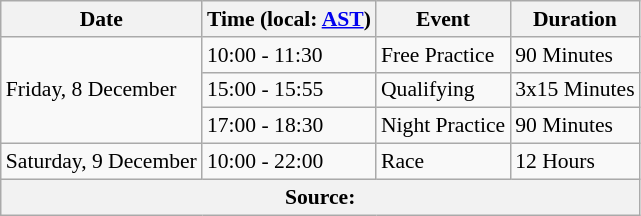<table class="wikitable" style="font-size:90%;">
<tr>
<th>Date</th>
<th>Time (local: <a href='#'>AST</a>)</th>
<th>Event</th>
<th>Duration</th>
</tr>
<tr>
<td rowspan="3">Friday, 8 December</td>
<td>10:00 - 11:30</td>
<td>Free Practice</td>
<td>90 Minutes</td>
</tr>
<tr>
<td>15:00 - 15:55</td>
<td>Qualifying</td>
<td>3x15 Minutes</td>
</tr>
<tr>
<td>17:00 - 18:30</td>
<td>Night Practice</td>
<td>90 Minutes</td>
</tr>
<tr>
<td>Saturday, 9 December</td>
<td>10:00 - 22:00</td>
<td>Race</td>
<td>12 Hours</td>
</tr>
<tr>
<th colspan="4">Source:</th>
</tr>
</table>
